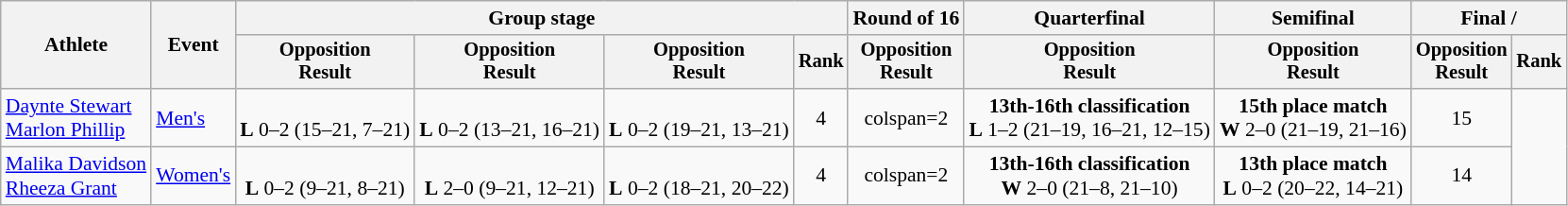<table class="wikitable" style="font-size:90%;text-align:center">
<tr>
<th rowspan=2>Athlete</th>
<th rowspan=2>Event</th>
<th colspan=4>Group stage</th>
<th>Round of 16</th>
<th>Quarterfinal</th>
<th>Semifinal</th>
<th colspan=2>Final / </th>
</tr>
<tr style=font-size:95%>
<th>Opposition<br>Result</th>
<th>Opposition<br>Result</th>
<th>Opposition<br>Result</th>
<th>Rank</th>
<th>Opposition<br>Result</th>
<th>Opposition<br>Result</th>
<th>Opposition<br>Result</th>
<th>Opposition<br>Result</th>
<th>Rank</th>
</tr>
<tr>
<td style="text-align:left"><a href='#'>Daynte Stewart</a><br><a href='#'>Marlon Phillip</a></td>
<td style="text-align:left"><a href='#'>Men's</a></td>
<td><br><strong>L</strong> 0–2 (15–21, 7–21)</td>
<td><br><strong>L</strong> 0–2 (13–21, 16–21)</td>
<td><br><strong>L</strong> 0–2 (19–21, 13–21)</td>
<td>4</td>
<td>colspan=2 </td>
<td><strong>13th-16th classification</strong><br><strong>L</strong> 1–2 (21–19, 16–21, 12–15)</td>
<td><strong>15th place match</strong><br><strong>W</strong> 2–0 (21–19, 21–16)</td>
<td>15</td>
</tr>
<tr>
<td style="text-align:left"><a href='#'>Malika Davidson</a><br><a href='#'>Rheeza Grant</a></td>
<td style="text-align:left"><a href='#'>Women's</a></td>
<td><br><strong>L</strong> 0–2 (9–21, 8–21)</td>
<td><br><strong>L</strong> 2–0 (9–21, 12–21)</td>
<td><br><strong>L</strong> 0–2 (18–21, 20–22)</td>
<td>4</td>
<td>colspan=2 </td>
<td><strong>13th-16th classification</strong><br><strong>W</strong> 2–0 (21–8, 21–10)</td>
<td><strong>13th place match</strong><br><strong>L</strong> 0–2 (20–22, 14–21)</td>
<td>14</td>
</tr>
</table>
